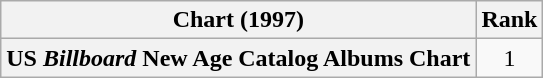<table class="wikitable plainrowheaders" style="text-align:center;">
<tr>
<th scope="col">Chart (1997)</th>
<th scope="col">Rank</th>
</tr>
<tr>
<th scope="row">US <em>Billboard</em> New Age Catalog Albums Chart</th>
<td>1</td>
</tr>
</table>
